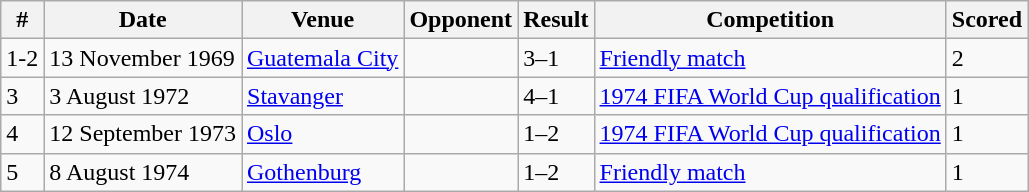<table class="wikitable">
<tr>
<th>#</th>
<th>Date</th>
<th>Venue</th>
<th>Opponent</th>
<th>Result</th>
<th>Competition</th>
<th>Scored</th>
</tr>
<tr>
<td>1-2</td>
<td>13 November 1969</td>
<td><a href='#'>Guatemala City</a></td>
<td></td>
<td>3–1</td>
<td><a href='#'>Friendly match</a></td>
<td>2</td>
</tr>
<tr>
<td>3</td>
<td>3 August 1972</td>
<td><a href='#'>Stavanger</a></td>
<td></td>
<td>4–1</td>
<td><a href='#'>1974 FIFA World Cup qualification</a></td>
<td>1</td>
</tr>
<tr>
<td>4</td>
<td>12 September 1973</td>
<td><a href='#'>Oslo</a></td>
<td></td>
<td>1–2</td>
<td><a href='#'>1974 FIFA World Cup qualification</a></td>
<td>1</td>
</tr>
<tr>
<td>5</td>
<td>8 August 1974</td>
<td><a href='#'>Gothenburg</a></td>
<td></td>
<td>1–2</td>
<td><a href='#'>Friendly match</a></td>
<td>1</td>
</tr>
</table>
